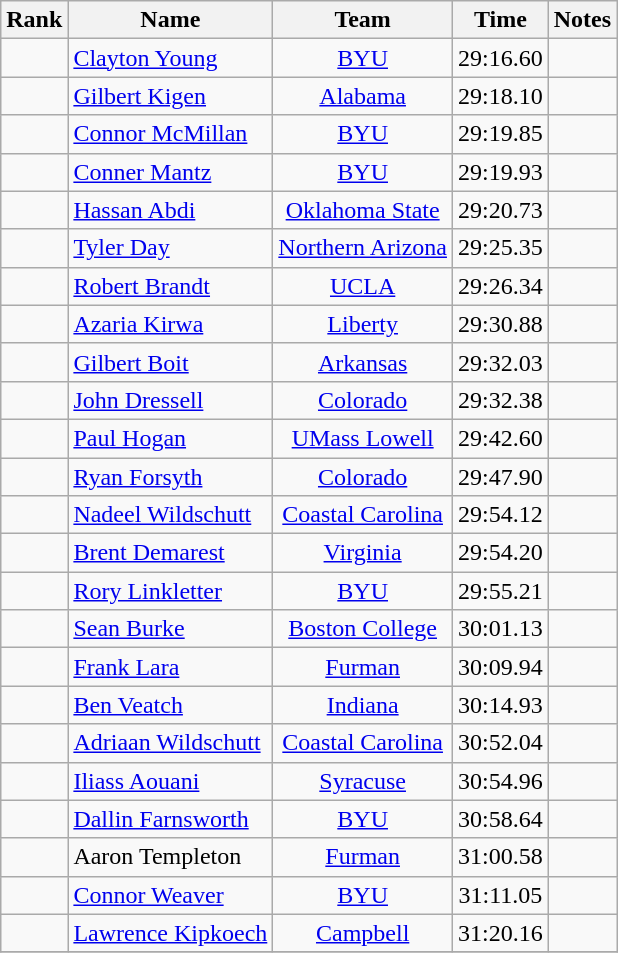<table class="wikitable sortable" style="text-align:center">
<tr>
<th>Rank</th>
<th>Name</th>
<th>Team</th>
<th>Time</th>
<th>Notes</th>
</tr>
<tr>
<td></td>
<td align=left> <a href='#'>Clayton Young</a></td>
<td><a href='#'>BYU</a></td>
<td>29:16.60</td>
<td></td>
</tr>
<tr>
<td></td>
<td align=left> <a href='#'>Gilbert Kigen</a></td>
<td><a href='#'>Alabama</a></td>
<td>29:18.10</td>
<td></td>
</tr>
<tr>
<td></td>
<td align=left> <a href='#'>Connor McMillan</a></td>
<td><a href='#'>BYU</a></td>
<td>29:19.85</td>
<td></td>
</tr>
<tr>
<td></td>
<td align=left> <a href='#'>Conner Mantz</a></td>
<td><a href='#'>BYU</a></td>
<td>29:19.93</td>
<td></td>
</tr>
<tr>
<td></td>
<td align=left> <a href='#'>Hassan Abdi</a></td>
<td><a href='#'>Oklahoma State</a></td>
<td>29:20.73</td>
<td></td>
</tr>
<tr>
<td></td>
<td align=left> <a href='#'>Tyler Day</a></td>
<td><a href='#'>Northern Arizona</a></td>
<td>29:25.35</td>
<td></td>
</tr>
<tr>
<td></td>
<td align=left> <a href='#'>Robert Brandt</a></td>
<td><a href='#'>UCLA</a></td>
<td>29:26.34</td>
<td></td>
</tr>
<tr>
<td></td>
<td align=left> <a href='#'>Azaria Kirwa</a></td>
<td><a href='#'>Liberty</a></td>
<td>29:30.88</td>
<td></td>
</tr>
<tr>
<td></td>
<td align=left> <a href='#'>Gilbert Boit</a></td>
<td><a href='#'>Arkansas</a></td>
<td>29:32.03</td>
<td></td>
</tr>
<tr>
<td></td>
<td align=left> <a href='#'>John Dressell</a></td>
<td><a href='#'>Colorado</a></td>
<td>29:32.38</td>
<td></td>
</tr>
<tr>
<td></td>
<td align=left> <a href='#'>Paul Hogan</a></td>
<td><a href='#'>UMass Lowell</a></td>
<td>29:42.60</td>
<td></td>
</tr>
<tr>
<td></td>
<td align=left> <a href='#'>Ryan Forsyth</a></td>
<td><a href='#'>Colorado</a></td>
<td>29:47.90</td>
<td></td>
</tr>
<tr>
<td></td>
<td align=left> <a href='#'>Nadeel Wildschutt</a></td>
<td><a href='#'>Coastal Carolina</a></td>
<td>29:54.12</td>
<td></td>
</tr>
<tr>
<td></td>
<td align=left> <a href='#'>Brent Demarest</a></td>
<td><a href='#'>Virginia</a></td>
<td>29:54.20</td>
<td></td>
</tr>
<tr>
<td></td>
<td align=left> <a href='#'>Rory Linkletter</a></td>
<td><a href='#'>BYU</a></td>
<td>29:55.21</td>
<td></td>
</tr>
<tr>
<td></td>
<td align=left> <a href='#'>Sean Burke</a></td>
<td><a href='#'>Boston College</a></td>
<td>30:01.13</td>
<td></td>
</tr>
<tr>
<td></td>
<td align=left> <a href='#'>Frank Lara</a></td>
<td><a href='#'>Furman</a></td>
<td>30:09.94</td>
<td></td>
</tr>
<tr>
<td></td>
<td align=left> <a href='#'>Ben Veatch</a></td>
<td><a href='#'>Indiana</a></td>
<td>30:14.93</td>
<td></td>
</tr>
<tr>
<td></td>
<td align=left> <a href='#'>Adriaan Wildschutt</a></td>
<td><a href='#'>Coastal Carolina</a></td>
<td>30:52.04</td>
<td></td>
</tr>
<tr>
<td></td>
<td align=left> <a href='#'>Iliass Aouani</a></td>
<td><a href='#'>Syracuse</a></td>
<td>30:54.96</td>
<td></td>
</tr>
<tr>
<td></td>
<td align=left> <a href='#'>Dallin Farnsworth</a></td>
<td><a href='#'>BYU</a></td>
<td>30:58.64</td>
<td></td>
</tr>
<tr>
<td></td>
<td align=left> Aaron Templeton</td>
<td><a href='#'>Furman</a></td>
<td>31:00.58</td>
<td></td>
</tr>
<tr>
<td></td>
<td align=left> <a href='#'>Connor Weaver</a></td>
<td><a href='#'>BYU</a></td>
<td>31:11.05</td>
<td></td>
</tr>
<tr>
<td></td>
<td align=left> <a href='#'>Lawrence Kipkoech</a></td>
<td><a href='#'>Campbell</a></td>
<td>31:20.16</td>
<td></td>
</tr>
<tr>
</tr>
</table>
